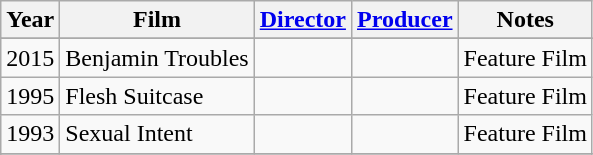<table class="wikitable sortable">
<tr>
<th>Year</th>
<th>Film</th>
<th><a href='#'>Director</a></th>
<th><a href='#'>Producer</a></th>
<th>Notes</th>
</tr>
<tr>
</tr>
<tr>
<td>2015</td>
<td>Benjamin Troubles</td>
<td style="text-align:center;"></td>
<td style="text-align:center;"></td>
<td>Feature Film</td>
</tr>
<tr>
<td>1995</td>
<td>Flesh Suitcase</td>
<td style="text-align:center;"></td>
<td style="text-align:center;"></td>
<td>Feature Film</td>
</tr>
<tr>
<td>1993</td>
<td>Sexual Intent</td>
<td style="text-align:center;"></td>
<td style="text-align:center;"></td>
<td>Feature Film</td>
</tr>
<tr>
</tr>
<tr>
</tr>
</table>
